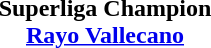<table cellspacing=0 width=100%>
<tr>
<td align=center><strong>Superliga Champion<br> <a href='#'>Rayo Vallecano</a></strong></td>
</tr>
</table>
